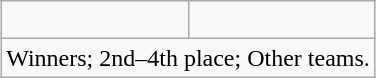<table class="wikitable" style="text-align:center; margin: 1em auto;">
<tr>
<td><br></td>
<td><br></td>
</tr>
<tr>
<td colspan="2"> Winners;  2nd–4th place;  Other teams.</td>
</tr>
</table>
